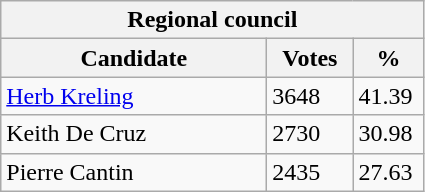<table class="wikitable">
<tr>
<th colspan="3">Regional council</th>
</tr>
<tr>
<th style="width: 170px">Candidate</th>
<th style="width: 50px">Votes</th>
<th style="width: 40px">%</th>
</tr>
<tr>
<td><a href='#'>Herb Kreling</a></td>
<td>3648</td>
<td>41.39</td>
</tr>
<tr>
<td>Keith De Cruz</td>
<td>2730</td>
<td>30.98</td>
</tr>
<tr>
<td>Pierre Cantin</td>
<td>2435</td>
<td>27.63</td>
</tr>
</table>
